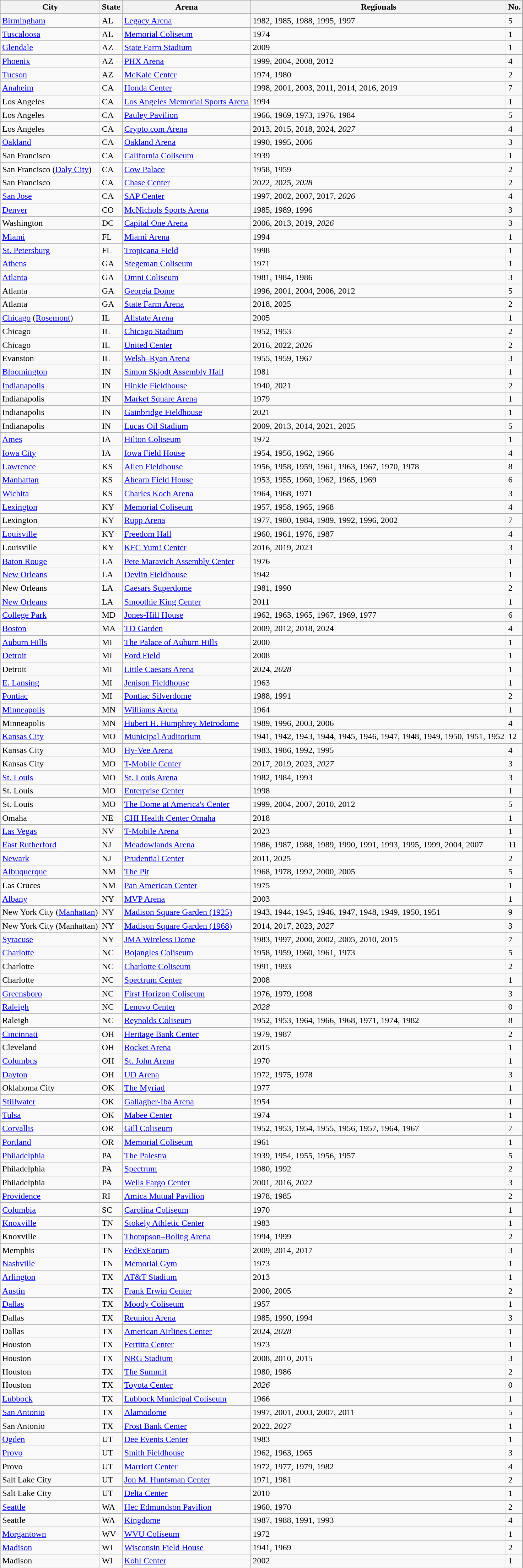<table class="wikitable sortable">
<tr valign="baseline">
<th>City</th>
<th>State</th>
<th>Arena</th>
<th>Regionals</th>
<th>No.</th>
</tr>
<tr>
<td><a href='#'>Birmingham</a></td>
<td>AL</td>
<td><a href='#'>Legacy Arena</a></td>
<td>1982, 1985, 1988, 1995, 1997</td>
<td>5</td>
</tr>
<tr>
<td><a href='#'>Tuscaloosa</a></td>
<td>AL</td>
<td><a href='#'>Memorial Coliseum</a></td>
<td>1974</td>
<td>1</td>
</tr>
<tr>
<td><a href='#'>Glendale</a></td>
<td>AZ</td>
<td><a href='#'>State Farm Stadium</a></td>
<td>2009</td>
<td>1</td>
</tr>
<tr>
<td><a href='#'>Phoenix</a></td>
<td>AZ</td>
<td><a href='#'>PHX Arena</a></td>
<td>1999, 2004, 2008, 2012</td>
<td>4</td>
</tr>
<tr>
<td><a href='#'>Tucson</a></td>
<td>AZ</td>
<td><a href='#'>McKale Center</a></td>
<td>1974, 1980</td>
<td>2</td>
</tr>
<tr>
<td><a href='#'>Anaheim</a></td>
<td>CA</td>
<td><a href='#'>Honda Center</a></td>
<td>1998, 2001, 2003, 2011, 2014, 2016, 2019</td>
<td>7</td>
</tr>
<tr>
<td>Los Angeles</td>
<td>CA</td>
<td><a href='#'>Los Angeles Memorial Sports Arena</a></td>
<td>1994</td>
<td>1</td>
</tr>
<tr>
<td>Los Angeles</td>
<td>CA</td>
<td><a href='#'>Pauley Pavilion</a></td>
<td>1966, 1969, 1973, 1976, 1984</td>
<td>5</td>
</tr>
<tr>
<td>Los Angeles</td>
<td>CA</td>
<td><a href='#'>Crypto.com Arena</a></td>
<td>2013, 2015, 2018, 2024, <em>2027</em></td>
<td>4</td>
</tr>
<tr>
<td><a href='#'>Oakland</a></td>
<td>CA</td>
<td><a href='#'>Oakland Arena</a></td>
<td>1990, 1995, 2006</td>
<td>3</td>
</tr>
<tr>
<td>San Francisco</td>
<td>CA</td>
<td><a href='#'>California Coliseum</a></td>
<td>1939</td>
<td>1</td>
</tr>
<tr>
<td>San Francisco (<a href='#'>Daly City</a>)</td>
<td>CA</td>
<td><a href='#'>Cow Palace</a></td>
<td>1958, 1959</td>
<td>2</td>
</tr>
<tr>
<td>San Francisco</td>
<td>CA</td>
<td><a href='#'>Chase Center</a></td>
<td>2022, 2025, <em>2028</em></td>
<td>2</td>
</tr>
<tr>
<td><a href='#'>San Jose</a></td>
<td>CA</td>
<td><a href='#'>SAP Center</a></td>
<td>1997, 2002, 2007, 2017, <em>2026</em></td>
<td>4</td>
</tr>
<tr>
<td><a href='#'>Denver</a></td>
<td>CO</td>
<td><a href='#'>McNichols Sports Arena</a></td>
<td>1985, 1989, 1996</td>
<td>3</td>
</tr>
<tr>
<td>Washington</td>
<td>DC</td>
<td><a href='#'>Capital One Arena</a></td>
<td>2006, 2013, 2019, <em>2026</em></td>
<td>3</td>
</tr>
<tr>
<td><a href='#'>Miami</a></td>
<td>FL</td>
<td><a href='#'>Miami Arena</a></td>
<td>1994</td>
<td>1</td>
</tr>
<tr>
<td><a href='#'>St. Petersburg</a></td>
<td>FL</td>
<td><a href='#'>Tropicana Field</a></td>
<td>1998</td>
<td>1</td>
</tr>
<tr>
<td><a href='#'>Athens</a></td>
<td>GA</td>
<td><a href='#'>Stegeman Coliseum</a></td>
<td>1971</td>
<td>1</td>
</tr>
<tr>
<td><a href='#'>Atlanta</a></td>
<td>GA</td>
<td><a href='#'>Omni Coliseum</a></td>
<td>1981, 1984, 1986</td>
<td>3</td>
</tr>
<tr>
<td>Atlanta</td>
<td>GA</td>
<td><a href='#'>Georgia Dome</a></td>
<td>1996, 2001, 2004, 2006, 2012</td>
<td>5</td>
</tr>
<tr>
<td>Atlanta</td>
<td>GA</td>
<td><a href='#'>State Farm Arena</a></td>
<td>2018, 2025</td>
<td>2</td>
</tr>
<tr>
<td><a href='#'>Chicago</a> (<a href='#'>Rosemont</a>)</td>
<td>IL</td>
<td><a href='#'>Allstate Arena</a></td>
<td>2005</td>
<td>1</td>
</tr>
<tr>
<td>Chicago</td>
<td>IL</td>
<td><a href='#'>Chicago Stadium</a></td>
<td>1952, 1953</td>
<td>2</td>
</tr>
<tr>
<td>Chicago</td>
<td>IL</td>
<td><a href='#'>United Center</a></td>
<td>2016, 2022, <em>2026</em></td>
<td>2</td>
</tr>
<tr>
<td>Evanston</td>
<td>IL</td>
<td><a href='#'>Welsh–Ryan Arena</a></td>
<td>1955, 1959, 1967</td>
<td>3</td>
</tr>
<tr>
<td><a href='#'>Bloomington</a></td>
<td>IN</td>
<td><a href='#'>Simon Skjodt Assembly Hall</a></td>
<td>1981</td>
<td>1</td>
</tr>
<tr>
<td><a href='#'>Indianapolis</a></td>
<td>IN</td>
<td><a href='#'>Hinkle Fieldhouse</a></td>
<td>1940, 2021</td>
<td>2</td>
</tr>
<tr>
<td>Indianapolis</td>
<td>IN</td>
<td><a href='#'>Market Square Arena</a></td>
<td>1979</td>
<td>1</td>
</tr>
<tr>
<td>Indianapolis</td>
<td>IN</td>
<td><a href='#'>Gainbridge Fieldhouse</a></td>
<td>2021</td>
<td>1</td>
</tr>
<tr>
<td>Indianapolis</td>
<td>IN</td>
<td><a href='#'>Lucas Oil Stadium</a></td>
<td>2009, 2013, 2014, 2021, 2025</td>
<td>5</td>
</tr>
<tr>
<td><a href='#'>Ames</a></td>
<td>IA</td>
<td><a href='#'>Hilton Coliseum</a></td>
<td>1972</td>
<td>1</td>
</tr>
<tr>
<td><a href='#'>Iowa City</a></td>
<td>IA</td>
<td><a href='#'>Iowa Field House</a></td>
<td>1954, 1956, 1962, 1966</td>
<td>4</td>
</tr>
<tr>
<td><a href='#'>Lawrence</a></td>
<td>KS</td>
<td><a href='#'>Allen Fieldhouse</a></td>
<td>1956, 1958, 1959, 1961, 1963, 1967, 1970, 1978</td>
<td>8</td>
</tr>
<tr>
<td><a href='#'>Manhattan</a></td>
<td>KS</td>
<td><a href='#'>Ahearn Field House</a></td>
<td>1953, 1955, 1960, 1962, 1965, 1969</td>
<td>6</td>
</tr>
<tr>
<td><a href='#'>Wichita</a></td>
<td>KS</td>
<td><a href='#'>Charles Koch Arena</a></td>
<td>1964, 1968, 1971</td>
<td>3</td>
</tr>
<tr>
<td><a href='#'>Lexington</a></td>
<td>KY</td>
<td><a href='#'>Memorial Coliseum</a></td>
<td>1957, 1958, 1965, 1968</td>
<td>4</td>
</tr>
<tr>
<td>Lexington</td>
<td>KY</td>
<td><a href='#'>Rupp Arena</a></td>
<td>1977, 1980, 1984, 1989, 1992, 1996, 2002</td>
<td>7</td>
</tr>
<tr>
<td><a href='#'>Louisville</a></td>
<td>KY</td>
<td><a href='#'>Freedom Hall</a></td>
<td>1960, 1961, 1976, 1987</td>
<td>4</td>
</tr>
<tr>
<td>Louisville</td>
<td>KY</td>
<td><a href='#'>KFC Yum! Center</a></td>
<td>2016, 2019, 2023</td>
<td>3</td>
</tr>
<tr>
<td><a href='#'>Baton Rouge</a></td>
<td>LA</td>
<td><a href='#'>Pete Maravich Assembly Center</a></td>
<td>1976</td>
<td>1</td>
</tr>
<tr>
<td><a href='#'>New Orleans</a></td>
<td>LA</td>
<td><a href='#'>Devlin Fieldhouse</a></td>
<td>1942</td>
<td>1</td>
</tr>
<tr>
<td>New Orleans</td>
<td>LA</td>
<td><a href='#'>Caesars Superdome</a></td>
<td>1981, 1990</td>
<td>2</td>
</tr>
<tr>
<td><a href='#'>New Orleans</a></td>
<td>LA</td>
<td><a href='#'>Smoothie King Center</a></td>
<td>2011</td>
<td>1</td>
</tr>
<tr>
<td><a href='#'>College Park</a></td>
<td>MD</td>
<td><a href='#'>Jones-Hill House</a></td>
<td>1962, 1963, 1965, 1967, 1969, 1977</td>
<td>6</td>
</tr>
<tr>
<td><a href='#'>Boston</a></td>
<td>MA</td>
<td><a href='#'>TD Garden</a></td>
<td>2009, 2012, 2018, 2024</td>
<td>4</td>
</tr>
<tr>
<td><a href='#'>Auburn Hills</a></td>
<td>MI</td>
<td><a href='#'>The Palace of Auburn Hills</a></td>
<td>2000</td>
<td>1</td>
</tr>
<tr>
<td><a href='#'>Detroit</a></td>
<td>MI</td>
<td><a href='#'>Ford Field</a></td>
<td>2008</td>
<td>1</td>
</tr>
<tr>
<td>Detroit</td>
<td>MI</td>
<td><a href='#'>Little Caesars Arena</a></td>
<td>2024, <em>2028</em></td>
<td>1</td>
</tr>
<tr>
<td><a href='#'>E. Lansing</a></td>
<td>MI</td>
<td><a href='#'>Jenison Fieldhouse</a></td>
<td>1963</td>
<td>1</td>
</tr>
<tr>
<td><a href='#'>Pontiac</a></td>
<td>MI</td>
<td><a href='#'>Pontiac Silverdome</a></td>
<td>1988, 1991</td>
<td>2</td>
</tr>
<tr>
<td><a href='#'>Minneapolis</a></td>
<td>MN</td>
<td><a href='#'>Williams Arena</a></td>
<td>1964</td>
<td>1</td>
</tr>
<tr>
<td>Minneapolis</td>
<td>MN</td>
<td><a href='#'>Hubert H. Humphrey Metrodome</a></td>
<td>1989, 1996, 2003, 2006</td>
<td>4</td>
</tr>
<tr>
<td><a href='#'>Kansas City</a></td>
<td>MO</td>
<td><a href='#'>Municipal Auditorium</a></td>
<td>1941, 1942, 1943, 1944, 1945, 1946, 1947, 1948, 1949, 1950, 1951, 1952</td>
<td>12</td>
</tr>
<tr>
<td>Kansas City</td>
<td>MO</td>
<td><a href='#'>Hy-Vee Arena</a></td>
<td>1983, 1986, 1992, 1995</td>
<td>4</td>
</tr>
<tr>
<td>Kansas City</td>
<td>MO</td>
<td><a href='#'>T-Mobile Center</a></td>
<td>2017, 2019, 2023, <em>2027</em></td>
<td>3</td>
</tr>
<tr>
<td><a href='#'>St. Louis</a></td>
<td>MO</td>
<td><a href='#'>St. Louis Arena</a></td>
<td>1982, 1984, 1993</td>
<td>3</td>
</tr>
<tr>
<td>St. Louis</td>
<td>MO</td>
<td><a href='#'>Enterprise Center</a></td>
<td>1998</td>
<td>1</td>
</tr>
<tr>
<td>St. Louis</td>
<td>MO</td>
<td><a href='#'>The Dome at America's Center</a></td>
<td>1999, 2004, 2007, 2010, 2012</td>
<td>5</td>
</tr>
<tr>
<td>Omaha</td>
<td>NE</td>
<td><a href='#'>CHI Health Center Omaha</a></td>
<td>2018</td>
<td>1</td>
</tr>
<tr>
<td><a href='#'>Las Vegas</a></td>
<td>NV</td>
<td><a href='#'>T-Mobile Arena</a></td>
<td>2023</td>
<td>1</td>
</tr>
<tr>
<td><a href='#'>East Rutherford</a></td>
<td>NJ</td>
<td><a href='#'>Meadowlands Arena</a></td>
<td>1986, 1987, 1988, 1989, 1990, 1991, 1993, 1995, 1999, 2004, 2007</td>
<td>11</td>
</tr>
<tr>
<td><a href='#'>Newark</a></td>
<td>NJ</td>
<td><a href='#'>Prudential Center</a></td>
<td>2011, 2025</td>
<td>2</td>
</tr>
<tr>
<td><a href='#'>Albuquerque</a></td>
<td>NM</td>
<td><a href='#'>The Pit</a></td>
<td>1968, 1978, 1992, 2000, 2005</td>
<td>5</td>
</tr>
<tr>
<td>Las Cruces</td>
<td>NM</td>
<td><a href='#'>Pan American Center</a></td>
<td>1975</td>
<td>1</td>
</tr>
<tr>
<td><a href='#'>Albany</a></td>
<td>NY</td>
<td><a href='#'>MVP Arena</a></td>
<td>2003</td>
<td>1</td>
</tr>
<tr>
<td>New York City (<a href='#'>Manhattan</a>)</td>
<td>NY</td>
<td><a href='#'>Madison Square Garden (1925)</a></td>
<td>1943, 1944, 1945, 1946, 1947, 1948, 1949, 1950, 1951</td>
<td>9</td>
</tr>
<tr>
<td>New York City (Manhattan)</td>
<td>NY</td>
<td><a href='#'>Madison Square Garden (1968)</a></td>
<td>2014, 2017, 2023, <em>2027</em></td>
<td>3</td>
</tr>
<tr>
<td><a href='#'>Syracuse</a></td>
<td>NY</td>
<td><a href='#'>JMA Wireless Dome</a></td>
<td>1983, 1997, 2000, 2002, 2005, 2010, 2015</td>
<td>7</td>
</tr>
<tr>
<td><a href='#'>Charlotte</a></td>
<td>NC</td>
<td><a href='#'>Bojangles Coliseum</a></td>
<td>1958, 1959, 1960, 1961, 1973</td>
<td>5</td>
</tr>
<tr>
<td>Charlotte</td>
<td>NC</td>
<td><a href='#'>Charlotte Coliseum</a></td>
<td>1991, 1993</td>
<td>2</td>
</tr>
<tr>
<td>Charlotte</td>
<td>NC</td>
<td><a href='#'>Spectrum Center</a></td>
<td>2008</td>
<td>1</td>
</tr>
<tr>
<td><a href='#'>Greensboro</a></td>
<td>NC</td>
<td><a href='#'>First Horizon Coliseum</a></td>
<td>1976, 1979, 1998</td>
<td>3</td>
</tr>
<tr>
<td><a href='#'>Raleigh</a></td>
<td>NC</td>
<td><a href='#'>Lenovo Center</a></td>
<td><em>2028</em></td>
<td>0</td>
</tr>
<tr>
<td>Raleigh</td>
<td>NC</td>
<td><a href='#'>Reynolds Coliseum</a></td>
<td>1952, 1953, 1964, 1966, 1968, 1971, 1974, 1982</td>
<td>8</td>
</tr>
<tr>
<td><a href='#'>Cincinnati</a></td>
<td>OH</td>
<td><a href='#'>Heritage Bank Center</a></td>
<td>1979, 1987</td>
<td>2</td>
</tr>
<tr>
<td>Cleveland</td>
<td>OH</td>
<td><a href='#'>Rocket Arena</a></td>
<td>2015</td>
<td>1</td>
</tr>
<tr>
<td><a href='#'>Columbus</a></td>
<td>OH</td>
<td><a href='#'>St. John Arena</a></td>
<td>1970</td>
<td>1</td>
</tr>
<tr>
<td><a href='#'>Dayton</a></td>
<td>OH</td>
<td><a href='#'>UD Arena</a></td>
<td>1972, 1975, 1978</td>
<td>3</td>
</tr>
<tr>
<td>Oklahoma City</td>
<td>OK</td>
<td><a href='#'>The Myriad</a></td>
<td>1977</td>
<td>1</td>
</tr>
<tr>
<td><a href='#'>Stillwater</a></td>
<td>OK</td>
<td><a href='#'>Gallagher-Iba Arena</a></td>
<td>1954</td>
<td>1</td>
</tr>
<tr>
<td><a href='#'>Tulsa</a></td>
<td>OK</td>
<td><a href='#'>Mabee Center</a></td>
<td>1974</td>
<td>1</td>
</tr>
<tr>
<td><a href='#'>Corvallis</a></td>
<td>OR</td>
<td><a href='#'>Gill Coliseum</a></td>
<td>1952, 1953, 1954, 1955, 1956, 1957, 1964, 1967</td>
<td>7</td>
</tr>
<tr>
<td><a href='#'>Portland</a></td>
<td>OR</td>
<td><a href='#'>Memorial Coliseum</a></td>
<td>1961</td>
<td>1</td>
</tr>
<tr>
<td><a href='#'>Philadelphia</a></td>
<td>PA</td>
<td><a href='#'>The Palestra</a></td>
<td>1939, 1954, 1955, 1956, 1957</td>
<td>5</td>
</tr>
<tr>
<td>Philadelphia</td>
<td>PA</td>
<td><a href='#'>Spectrum</a></td>
<td>1980, 1992</td>
<td>2</td>
</tr>
<tr>
<td>Philadelphia</td>
<td>PA</td>
<td><a href='#'>Wells Fargo Center</a></td>
<td>2001, 2016, 2022</td>
<td>3</td>
</tr>
<tr>
<td><a href='#'>Providence</a></td>
<td>RI</td>
<td><a href='#'>Amica Mutual Pavilion</a></td>
<td>1978, 1985</td>
<td>2</td>
</tr>
<tr>
<td><a href='#'>Columbia</a></td>
<td>SC</td>
<td><a href='#'>Carolina Coliseum</a></td>
<td>1970</td>
<td>1</td>
</tr>
<tr>
<td><a href='#'>Knoxville</a></td>
<td>TN</td>
<td><a href='#'>Stokely Athletic Center</a></td>
<td>1983</td>
<td>1</td>
</tr>
<tr>
<td>Knoxville</td>
<td>TN</td>
<td><a href='#'>Thompson–Boling Arena</a></td>
<td>1994, 1999</td>
<td>2</td>
</tr>
<tr>
<td>Memphis</td>
<td>TN</td>
<td><a href='#'>FedExForum</a></td>
<td>2009, 2014, 2017</td>
<td>3</td>
</tr>
<tr>
<td><a href='#'>Nashville</a></td>
<td>TN</td>
<td><a href='#'>Memorial Gym</a></td>
<td>1973</td>
<td>1</td>
</tr>
<tr>
<td><a href='#'>Arlington</a></td>
<td>TX</td>
<td><a href='#'>AT&T Stadium</a></td>
<td>2013</td>
<td>1</td>
</tr>
<tr>
<td><a href='#'>Austin</a></td>
<td>TX</td>
<td><a href='#'>Frank Erwin Center</a></td>
<td>2000, 2005</td>
<td>2</td>
</tr>
<tr>
<td><a href='#'>Dallas</a></td>
<td>TX</td>
<td><a href='#'>Moody Coliseum</a></td>
<td>1957</td>
<td>1</td>
</tr>
<tr>
<td>Dallas</td>
<td>TX</td>
<td><a href='#'>Reunion Arena</a></td>
<td>1985, 1990, 1994</td>
<td>3</td>
</tr>
<tr>
<td>Dallas</td>
<td>TX</td>
<td><a href='#'>American Airlines Center</a></td>
<td>2024, <em>2028</em></td>
<td>1</td>
</tr>
<tr>
<td>Houston</td>
<td>TX</td>
<td><a href='#'>Fertitta Center</a></td>
<td>1973</td>
<td>1</td>
</tr>
<tr>
<td>Houston</td>
<td>TX</td>
<td><a href='#'>NRG Stadium</a></td>
<td>2008, 2010, 2015</td>
<td>3</td>
</tr>
<tr>
<td>Houston</td>
<td>TX</td>
<td><a href='#'>The Summit</a></td>
<td>1980, 1986</td>
<td>2</td>
</tr>
<tr>
<td>Houston</td>
<td>TX</td>
<td><a href='#'>Toyota Center</a></td>
<td><em>2026</em></td>
<td>0</td>
</tr>
<tr>
<td><a href='#'>Lubbock</a></td>
<td>TX</td>
<td><a href='#'>Lubbock Municipal Coliseum</a></td>
<td>1966</td>
<td>1</td>
</tr>
<tr>
<td><a href='#'>San Antonio</a></td>
<td>TX</td>
<td><a href='#'>Alamodome</a></td>
<td>1997, 2001, 2003, 2007, 2011</td>
<td>5</td>
</tr>
<tr>
<td>San Antonio</td>
<td>TX</td>
<td><a href='#'>Frost Bank Center</a></td>
<td>2022, <em>2027</em></td>
<td>1</td>
</tr>
<tr>
<td><a href='#'>Ogden</a></td>
<td>UT</td>
<td><a href='#'>Dee Events Center</a></td>
<td>1983</td>
<td>1</td>
</tr>
<tr>
<td><a href='#'>Provo</a></td>
<td>UT</td>
<td><a href='#'>Smith Fieldhouse</a></td>
<td>1962, 1963, 1965</td>
<td>3</td>
</tr>
<tr>
<td>Provo</td>
<td>UT</td>
<td><a href='#'>Marriott Center</a></td>
<td>1972, 1977, 1979, 1982</td>
<td>4</td>
</tr>
<tr>
<td>Salt Lake City</td>
<td>UT</td>
<td><a href='#'>Jon M. Huntsman Center</a></td>
<td>1971, 1981</td>
<td>2</td>
</tr>
<tr>
<td>Salt Lake City</td>
<td>UT</td>
<td><a href='#'>Delta Center</a></td>
<td>2010</td>
<td>1</td>
</tr>
<tr>
<td><a href='#'>Seattle</a></td>
<td>WA</td>
<td><a href='#'>Hec Edmundson Pavilion</a></td>
<td>1960, 1970</td>
<td>2</td>
</tr>
<tr>
<td>Seattle</td>
<td>WA</td>
<td><a href='#'>Kingdome</a></td>
<td>1987, 1988, 1991, 1993</td>
<td>4</td>
</tr>
<tr>
<td><a href='#'>Morgantown</a></td>
<td>WV</td>
<td><a href='#'>WVU Coliseum</a></td>
<td>1972</td>
<td>1</td>
</tr>
<tr>
<td><a href='#'>Madison</a></td>
<td>WI</td>
<td><a href='#'>Wisconsin Field House</a></td>
<td>1941, 1969</td>
<td>2</td>
</tr>
<tr>
<td>Madison</td>
<td>WI</td>
<td><a href='#'>Kohl Center</a></td>
<td>2002</td>
<td>1</td>
</tr>
</table>
